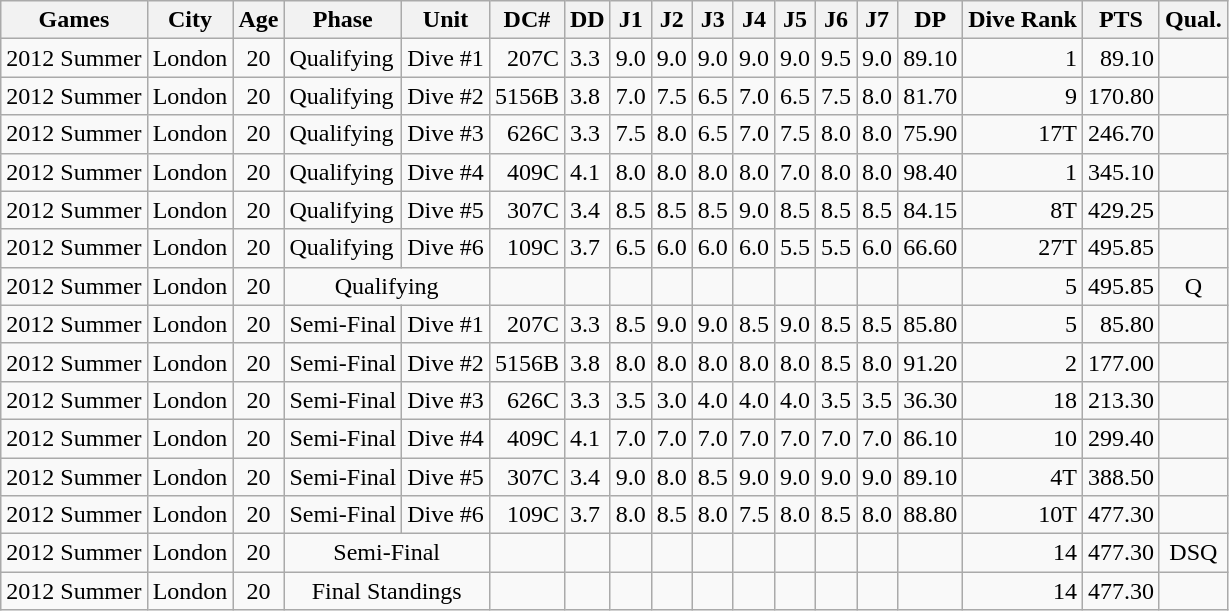<table class="wikitable">
<tr>
<th>Games</th>
<th>City</th>
<th>Age</th>
<th>Phase</th>
<th>Unit</th>
<th>DC#</th>
<th>DD</th>
<th>J1</th>
<th>J2</th>
<th>J3</th>
<th>J4</th>
<th>J5</th>
<th>J6</th>
<th>J7</th>
<th>DP</th>
<th>Dive Rank</th>
<th>PTS</th>
<th>Qual.</th>
</tr>
<tr>
<td>2012 Summer</td>
<td>London</td>
<td align="center">20</td>
<td>Qualifying</td>
<td>Dive #1</td>
<td align="right">207C</td>
<td>3.3</td>
<td>9.0</td>
<td>9.0</td>
<td>9.0</td>
<td>9.0</td>
<td>9.0</td>
<td>9.5</td>
<td>9.0</td>
<td align="right">89.10</td>
<td align="right">1</td>
<td align="right">89.10</td>
<td></td>
</tr>
<tr>
<td>2012 Summer</td>
<td>London</td>
<td align="center">20</td>
<td>Qualifying</td>
<td>Dive #2</td>
<td align="right">5156B</td>
<td>3.8</td>
<td>7.0</td>
<td>7.5</td>
<td>6.5</td>
<td>7.0</td>
<td>6.5</td>
<td>7.5</td>
<td>8.0</td>
<td align="right">81.70</td>
<td align="right">9</td>
<td align="right">170.80</td>
<td></td>
</tr>
<tr>
<td>2012 Summer</td>
<td>London</td>
<td align="center">20</td>
<td>Qualifying</td>
<td>Dive #3</td>
<td align="right">626C</td>
<td>3.3</td>
<td>7.5</td>
<td>8.0</td>
<td>6.5</td>
<td>7.0</td>
<td>7.5</td>
<td>8.0</td>
<td>8.0</td>
<td align="right">75.90</td>
<td align="right">17T</td>
<td align="right">246.70</td>
<td></td>
</tr>
<tr>
<td>2012 Summer</td>
<td>London</td>
<td align="center">20</td>
<td>Qualifying</td>
<td>Dive #4</td>
<td align="right">409C</td>
<td>4.1</td>
<td>8.0</td>
<td>8.0</td>
<td>8.0</td>
<td>8.0</td>
<td>7.0</td>
<td>8.0</td>
<td>8.0</td>
<td align="right">98.40</td>
<td align="right">1</td>
<td align="right">345.10</td>
<td></td>
</tr>
<tr>
<td>2012 Summer</td>
<td>London</td>
<td align="center">20</td>
<td>Qualifying</td>
<td>Dive #5</td>
<td align="right">307C</td>
<td>3.4</td>
<td>8.5</td>
<td>8.5</td>
<td>8.5</td>
<td>9.0</td>
<td>8.5</td>
<td>8.5</td>
<td>8.5</td>
<td align="right">84.15</td>
<td align="right">8T</td>
<td align="right">429.25</td>
<td></td>
</tr>
<tr>
<td>2012 Summer</td>
<td>London</td>
<td align="center">20</td>
<td>Qualifying</td>
<td>Dive #6</td>
<td align="right">109C</td>
<td>3.7</td>
<td>6.5</td>
<td>6.0</td>
<td>6.0</td>
<td>6.0</td>
<td>5.5</td>
<td>5.5</td>
<td>6.0</td>
<td align="right">66.60</td>
<td align="right">27T</td>
<td align="right">495.85</td>
<td></td>
</tr>
<tr>
<td>2012 Summer</td>
<td>London</td>
<td align="center">20</td>
<td colspan="2" align="center">Qualifying</td>
<td></td>
<td></td>
<td></td>
<td></td>
<td></td>
<td></td>
<td></td>
<td></td>
<td></td>
<td></td>
<td align="right">5</td>
<td align="right">495.85</td>
<td align="center">Q</td>
</tr>
<tr>
<td>2012 Summer</td>
<td>London</td>
<td align="center">20</td>
<td>Semi-Final</td>
<td>Dive #1</td>
<td align="right">207C</td>
<td>3.3</td>
<td>8.5</td>
<td>9.0</td>
<td>9.0</td>
<td>8.5</td>
<td>9.0</td>
<td>8.5</td>
<td>8.5</td>
<td align="right">85.80</td>
<td align="right">5</td>
<td align="right">85.80</td>
<td></td>
</tr>
<tr>
<td>2012 Summer</td>
<td>London</td>
<td align="center">20</td>
<td>Semi-Final</td>
<td>Dive #2</td>
<td align="right">5156B</td>
<td>3.8</td>
<td>8.0</td>
<td>8.0</td>
<td>8.0</td>
<td>8.0</td>
<td>8.0</td>
<td>8.5</td>
<td>8.0</td>
<td align="right">91.20</td>
<td align="right">2</td>
<td align="right">177.00</td>
<td></td>
</tr>
<tr>
<td>2012 Summer</td>
<td>London</td>
<td align="center">20</td>
<td>Semi-Final</td>
<td>Dive #3</td>
<td align="right">626C</td>
<td>3.3</td>
<td>3.5</td>
<td>3.0</td>
<td>4.0</td>
<td>4.0</td>
<td>4.0</td>
<td>3.5</td>
<td>3.5</td>
<td align="right">36.30</td>
<td align="right">18</td>
<td align="right">213.30</td>
<td></td>
</tr>
<tr>
<td>2012 Summer</td>
<td>London</td>
<td align="center">20</td>
<td>Semi-Final</td>
<td>Dive #4</td>
<td align="right">409C</td>
<td>4.1</td>
<td>7.0</td>
<td>7.0</td>
<td>7.0</td>
<td>7.0</td>
<td>7.0</td>
<td>7.0</td>
<td>7.0</td>
<td align="right">86.10</td>
<td align="right">10</td>
<td align="right">299.40</td>
<td></td>
</tr>
<tr>
<td>2012 Summer</td>
<td>London</td>
<td align="center">20</td>
<td>Semi-Final</td>
<td>Dive #5</td>
<td align="right">307C</td>
<td>3.4</td>
<td>9.0</td>
<td>8.0</td>
<td>8.5</td>
<td>9.0</td>
<td>9.0</td>
<td>9.0</td>
<td>9.0</td>
<td align="right">89.10</td>
<td align="right">4T</td>
<td align="right">388.50</td>
<td></td>
</tr>
<tr>
<td>2012 Summer</td>
<td>London</td>
<td align="center">20</td>
<td>Semi-Final</td>
<td>Dive #6</td>
<td align="right">109C</td>
<td>3.7</td>
<td>8.0</td>
<td>8.5</td>
<td>8.0</td>
<td>7.5</td>
<td>8.0</td>
<td>8.5</td>
<td>8.0</td>
<td align="right">88.80</td>
<td align="right">10T</td>
<td align="right">477.30</td>
<td></td>
</tr>
<tr>
<td>2012 Summer</td>
<td>London</td>
<td align="center">20</td>
<td align="center" colspan="2">Semi-Final</td>
<td></td>
<td></td>
<td></td>
<td></td>
<td></td>
<td></td>
<td></td>
<td></td>
<td></td>
<td></td>
<td align="right">14</td>
<td align="right">477.30</td>
<td align="center">DSQ</td>
</tr>
<tr>
<td>2012 Summer</td>
<td>London</td>
<td align="center">20</td>
<td colspan="2" align="center">Final Standings</td>
<td></td>
<td></td>
<td></td>
<td></td>
<td></td>
<td></td>
<td></td>
<td></td>
<td></td>
<td></td>
<td align="right">14</td>
<td align="right">477.30</td>
<td></td>
</tr>
</table>
